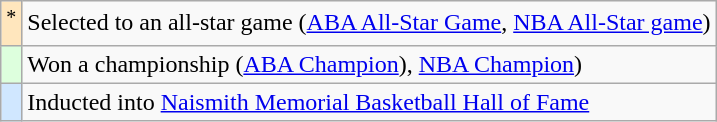<table class="wikitable">
<tr>
<td style="background-color:#FFE6BD" align="center"><sup>*</sup></td>
<td colspan="5">Selected to an all-star game (<a href='#'>ABA All-Star Game</a>, <a href='#'>NBA All-Star game</a>)</td>
</tr>
<tr>
<td style="background-color:#DDFFDD" align="center"><sup></sup></td>
<td colspan="5">Won a championship (<a href='#'>ABA Champion</a>), <a href='#'>NBA Champion</a>)</td>
</tr>
<tr>
<td style="background-color:#D0E7FF" align="center"><sup></sup></td>
<td colspan="5">Inducted into <a href='#'>Naismith Memorial Basketball Hall of Fame</a></td>
</tr>
</table>
